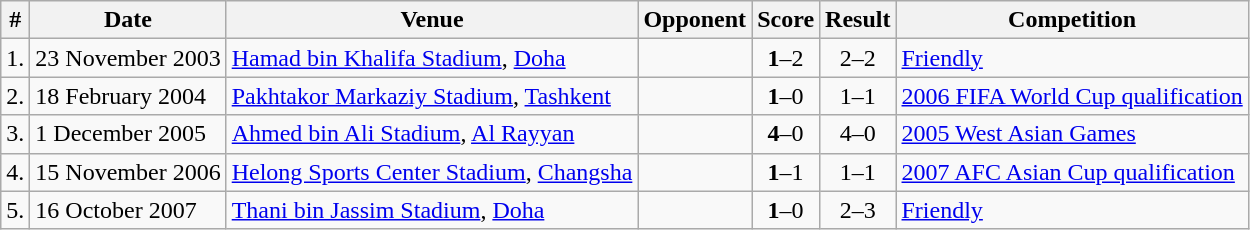<table class="wikitable">
<tr>
<th>#</th>
<th>Date</th>
<th>Venue</th>
<th>Opponent</th>
<th>Score</th>
<th>Result</th>
<th>Competition</th>
</tr>
<tr>
<td>1.</td>
<td>23 November 2003</td>
<td><a href='#'>Hamad bin Khalifa Stadium</a>, <a href='#'>Doha</a></td>
<td></td>
<td align=center><strong>1</strong>–2</td>
<td align=center>2–2</td>
<td><a href='#'>Friendly</a></td>
</tr>
<tr>
<td>2.</td>
<td>18 February 2004</td>
<td><a href='#'>Pakhtakor Markaziy Stadium</a>, <a href='#'>Tashkent</a></td>
<td></td>
<td align=center><strong>1</strong>–0</td>
<td align=center>1–1</td>
<td><a href='#'>2006 FIFA World Cup qualification</a></td>
</tr>
<tr>
<td>3.</td>
<td>1 December 2005</td>
<td><a href='#'>Ahmed bin Ali Stadium</a>, <a href='#'>Al Rayyan</a></td>
<td></td>
<td align=center><strong>4</strong>–0</td>
<td align=center>4–0</td>
<td><a href='#'>2005 West Asian Games</a></td>
</tr>
<tr>
<td>4.</td>
<td>15 November 2006</td>
<td><a href='#'>Helong Sports Center Stadium</a>, <a href='#'>Changsha</a></td>
<td></td>
<td align=center><strong>1</strong>–1</td>
<td align=center>1–1</td>
<td><a href='#'>2007 AFC Asian Cup qualification</a></td>
</tr>
<tr>
<td>5.</td>
<td>16 October 2007</td>
<td><a href='#'>Thani bin Jassim Stadium</a>, <a href='#'>Doha</a></td>
<td></td>
<td align=center><strong>1</strong>–0</td>
<td align=center>2–3</td>
<td><a href='#'>Friendly</a></td>
</tr>
</table>
